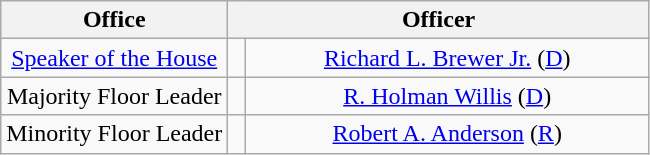<table class="wikitable" style="text-align:center">
<tr>
<th width="35%">Office</th>
<th colspan=2 width="65%">Officer</th>
</tr>
<tr>
<td><a href='#'>Speaker of the House</a></td>
<td></td>
<td><a href='#'>Richard L. Brewer Jr.</a> (<a href='#'>D</a>)</td>
</tr>
<tr>
<td>Majority Floor Leader</td>
<td></td>
<td><a href='#'>R. Holman Willis</a> (<a href='#'>D</a>)</td>
</tr>
<tr>
<td>Minority Floor Leader</td>
<td></td>
<td><a href='#'>Robert A. Anderson</a> (<a href='#'>R</a>)</td>
</tr>
</table>
